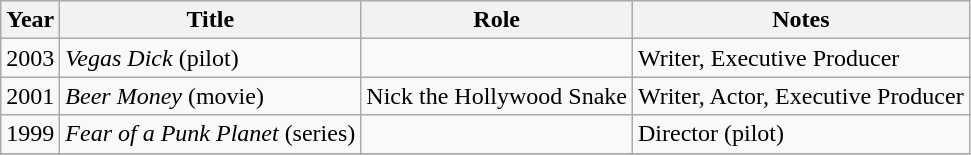<table class="wikitable sortable">
<tr>
<th>Year</th>
<th>Title</th>
<th>Role</th>
<th>Notes</th>
</tr>
<tr>
<td>2003</td>
<td><em>Vegas Dick</em> (pilot)</td>
<td></td>
<td>Writer, Executive Producer</td>
</tr>
<tr>
<td>2001</td>
<td><em>Beer Money</em> (movie)</td>
<td>Nick the Hollywood Snake</td>
<td>Writer, Actor, Executive Producer</td>
</tr>
<tr>
<td>1999</td>
<td><em>Fear of a Punk Planet</em> (series)</td>
<td></td>
<td>Director (pilot)</td>
</tr>
<tr>
</tr>
</table>
